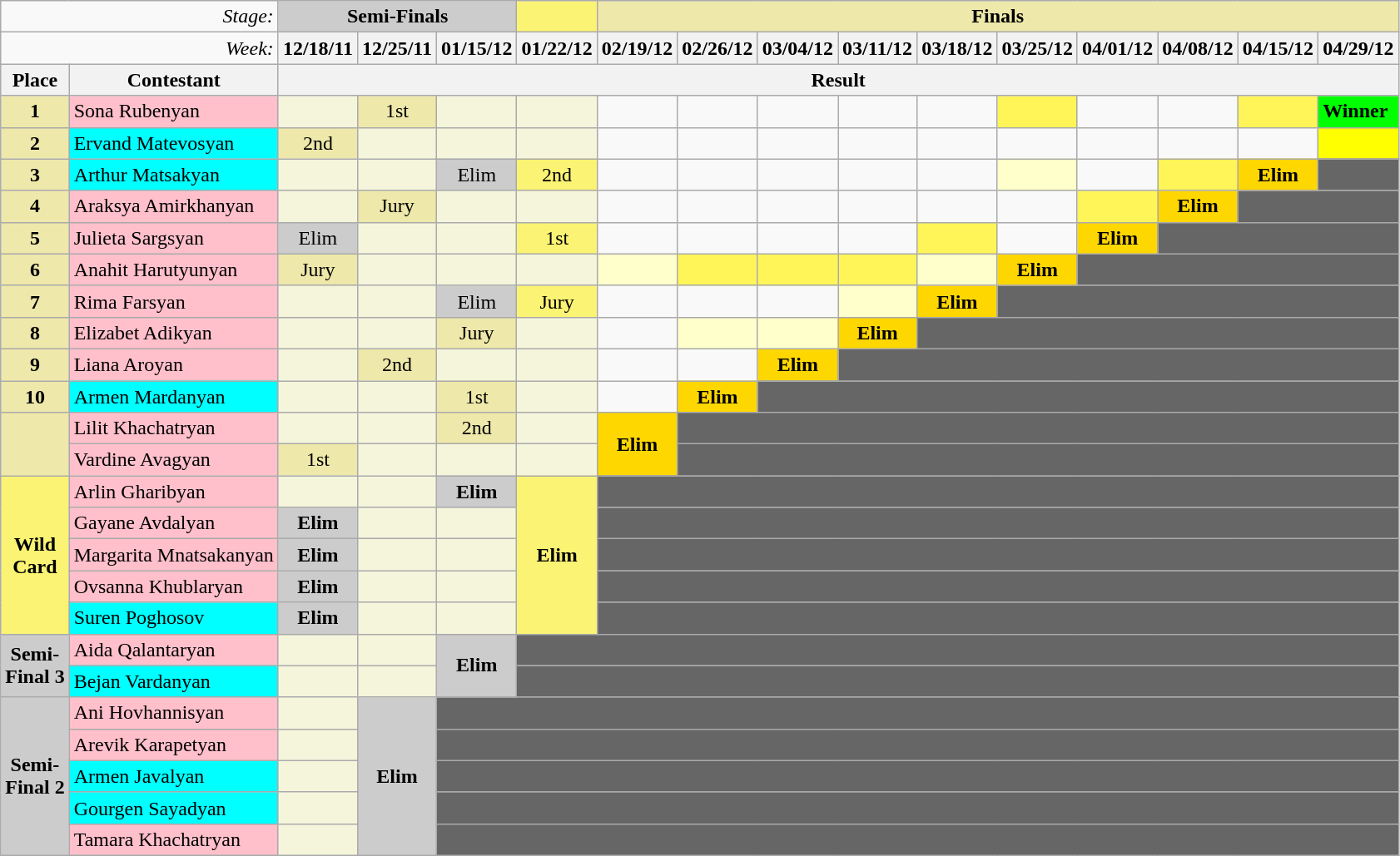<table class="wikitable">
<tr>
<td colspan=2 align="right"><em>Stage:</em></td>
<td colspan=3 bgcolor="CCCCCC" align="Center"><strong>Semi-Finals</strong></td>
<td colspan=1 bgcolor="#FBF373" align="center"></td>
<td colspan=10 bgcolor="palegoldenrod" align="Center"><strong>Finals</strong></td>
</tr>
<tr>
<td colspan=2 align="right"><em>Week:</em></td>
<th>12/18/11</th>
<th>12/25/11</th>
<th>01/15/12</th>
<th>01/22/12</th>
<th>02/19/12</th>
<th>02/26/12</th>
<th>03/04/12</th>
<th>03/11/12</th>
<th>03/18/12</th>
<th>03/25/12</th>
<th>04/01/12</th>
<th>04/08/12</th>
<th>04/15/12</th>
<th>04/29/12</th>
</tr>
<tr>
<th>Place</th>
<th>Contestant</th>
<th colspan=14 align="center">Result</th>
</tr>
<tr>
<td align="center" bgcolor="palegoldenrod"><strong>1</strong></td>
<td bgcolor="pink">Sona Rubenyan</td>
<td bgcolor="F5F5DC"></td>
<td bgcolor="palegoldenrod" align="center">1st</td>
<td bgcolor="F5F5DC"></td>
<td bgcolor="F5F5DC"></td>
<td></td>
<td></td>
<td></td>
<td></td>
<td></td>
<td bgcolor="#FFF558" align="center"></td>
<td></td>
<td></td>
<td bgcolor="#FFF558" align="center"></td>
<td style="background: Lime"><strong>Winner</strong></td>
</tr>
<tr>
<td align="center" bgcolor="palegoldenrod"><strong>2</strong></td>
<td bgcolor="cyan">Ervand Matevosyan</td>
<td bgcolor="palegoldenrod" align="center">2nd</td>
<td bgcolor="F5F5DC"></td>
<td bgcolor="F5F5DC"></td>
<td bgcolor="F5F5DC"></td>
<td></td>
<td></td>
<td></td>
<td></td>
<td></td>
<td></td>
<td></td>
<td></td>
<td></td>
<td style="background: yellow"></td>
</tr>
<tr>
<td align="center" bgcolor="palegoldenrod"><strong>3</strong></td>
<td bgcolor="cyan">Arthur Matsakyan</td>
<td bgcolor="F5F5DC"></td>
<td bgcolor="F5F5DC"></td>
<td bgcolor="#CCCCCC" align="center">Elim</td>
<td bgcolor="#FBF373" align="center">2nd</td>
<td></td>
<td></td>
<td></td>
<td></td>
<td></td>
<td bgcolor="#FFFFCC" align="center"></td>
<td></td>
<td bgcolor="#FFF558" align="center"></td>
<td bgcolor="gold" align="center"><strong>Elim</strong></td>
<td colspan=1 bgcolor="666666"></td>
</tr>
<tr>
<td align="center" bgcolor="palegoldenrod"><strong>4</strong></td>
<td bgcolor="pink">Araksya Amirkhanyan</td>
<td bgcolor="F5F5DC"></td>
<td bgcolor="palegoldenrod" align="center">Jury</td>
<td bgcolor="F5F5DC"></td>
<td bgcolor="F5F5DC"></td>
<td></td>
<td></td>
<td></td>
<td></td>
<td></td>
<td></td>
<td bgcolor="#FFF558" align="center"></td>
<td bgcolor="gold" align="center"><strong>Elim</strong></td>
<td colspan=2 bgcolor="666666"></td>
</tr>
<tr>
<td align="center" bgcolor="palegoldenrod"><strong>5</strong></td>
<td bgcolor="pink">Julieta Sargsyan</td>
<td bgcolor="#CCCCCC" align="center">Elim</td>
<td bgcolor="F5F5DC"></td>
<td bgcolor="F5F5DC"></td>
<td bgcolor="#FBF373" align="center">1st</td>
<td></td>
<td></td>
<td></td>
<td></td>
<td bgcolor="#FFF558" align="center"></td>
<td></td>
<td bgcolor="gold" align="center"><strong>Elim</strong></td>
<td colspan=3 bgcolor="666666"></td>
</tr>
<tr>
<td align="center" bgcolor="palegoldenrod"><strong>6</strong></td>
<td bgcolor="pink">Anahit Harutyunyan</td>
<td bgcolor="palegoldenrod" align="center">Jury</td>
<td bgcolor="F5F5DC"></td>
<td bgcolor="F5F5DC"></td>
<td bgcolor="F5F5DC"></td>
<td bgcolor="#FFFFCC" align="center"></td>
<td bgcolor="#FFF558" align="center"></td>
<td bgcolor="#FFF558" align="center"></td>
<td bgcolor="#FFF558" align="center"></td>
<td bgcolor="#FFFFCC" align="center"></td>
<td bgcolor="gold" align="center"><strong>Elim</strong></td>
<td colspan=4 bgcolor="666666"></td>
</tr>
<tr>
<td align="center" bgcolor="palegoldenrod"><strong>7</strong></td>
<td bgcolor="pink">Rima Farsyan</td>
<td bgcolor="F5F5DC"></td>
<td bgcolor="F5F5DC"></td>
<td bgcolor="#CCCCCC" align="center">Elim</td>
<td bgcolor="#FBF373" align="center">Jury</td>
<td></td>
<td></td>
<td></td>
<td bgcolor="#FFFFCC" align="center"></td>
<td bgcolor="gold" align="center"><strong>Elim</strong></td>
<td colspan=5 bgcolor="666666"></td>
</tr>
<tr>
<td align="center" bgcolor="palegoldenrod"><strong>8</strong></td>
<td bgcolor="pink">Elizabet Adikyan</td>
<td bgcolor="F5F5DC"></td>
<td bgcolor="F5F5DC"></td>
<td bgcolor="palegoldenrod" align="center">Jury</td>
<td bgcolor="F5F5DC"></td>
<td></td>
<td bgcolor="#FFFFCC" align="center"></td>
<td bgcolor="#FFFFCC" align="center"></td>
<td bgcolor="gold" align="center"><strong>Elim</strong></td>
<td colspan=6 bgcolor="666666"></td>
</tr>
<tr>
<td align="center" bgcolor="palegoldenrod"><strong>9</strong></td>
<td bgcolor="pink">Liana Aroyan</td>
<td bgcolor="F5F5DC"></td>
<td bgcolor="palegoldenrod" align="center">2nd</td>
<td bgcolor="F5F5DC"></td>
<td bgcolor="F5F5DC"></td>
<td></td>
<td></td>
<td bgcolor="gold" align="center"><strong>Elim</strong></td>
<td colspan=7 bgcolor="666666"></td>
</tr>
<tr>
<td align="center" bgcolor="palegoldenrod"><strong>10</strong></td>
<td bgcolor="cyan">Armen Mardanyan</td>
<td bgcolor="F5F5DC"></td>
<td bgcolor="F5F5DC"></td>
<td bgcolor="palegoldenrod" align="center">1st</td>
<td bgcolor="F5F5DC"></td>
<td></td>
<td bgcolor="gold" align="center"><strong>Elim</strong></td>
<td colspan=8 bgcolor="666666"></td>
</tr>
<tr>
<td align="center" bgcolor="palegoldenrod" rowspan=2></td>
<td bgcolor="pink">Lilit Khachatryan</td>
<td bgcolor="F5F5DC"></td>
<td bgcolor="F5F5DC"></td>
<td bgcolor="palegoldenrod" align="center">2nd</td>
<td bgcolor="F5F5DC"></td>
<td bgcolor="gold" align="center" rowspan=2><strong>Elim</strong></td>
<td colspan=9 bgcolor="666666"></td>
</tr>
<tr>
<td bgcolor="pink">Vardine Avagyan</td>
<td bgcolor="palegoldenrod" align="center">1st</td>
<td bgcolor="F5F5DC"></td>
<td bgcolor="F5F5DC"></td>
<td bgcolor="F5F5DC"></td>
<td colspan=9 bgcolor="666666"></td>
</tr>
<tr>
<td bgcolor="#FBF373" align="center" rowspan=5><strong>Wild<br>Card</strong></td>
<td bgcolor="pink">Arlin Gharibyan</td>
<td bgcolor="F5F5DC"></td>
<td bgcolor="F5F5DC"></td>
<td bgcolor="#CCCCCC" align="center"><strong>Elim</strong></td>
<td bgcolor="#FBF373" align="center" rowspan=5><strong>Elim</strong></td>
<td bgcolor="666666" colspan=13></td>
</tr>
<tr>
<td bgcolor="pink">Gayane Avdalyan</td>
<td bgcolor="#CCCCCC" align="center"><strong>Elim</strong></td>
<td bgcolor="F5F5DC"></td>
<td bgcolor="F5F5DC"></td>
<td bgcolor="666666" colspan=13></td>
</tr>
<tr>
<td bgcolor="pink">Margarita Mnatsakanyan</td>
<td bgcolor="#CCCCCC" align="center"><strong>Elim</strong></td>
<td bgcolor="F5F5DC"></td>
<td bgcolor="F5F5DC"></td>
<td bgcolor="666666" colspan=13></td>
</tr>
<tr>
<td bgcolor="pink">Ovsanna Khublaryan</td>
<td bgcolor="#CCCCCC" align="center"><strong>Elim</strong></td>
<td bgcolor="F5F5DC"></td>
<td bgcolor="F5F5DC"></td>
<td bgcolor="666666" colspan=13></td>
</tr>
<tr>
<td bgcolor="cyan">Suren Poghosov</td>
<td bgcolor="#CCCCCC" align="center"><strong>Elim</strong></td>
<td bgcolor="F5F5DC"></td>
<td bgcolor="F5F5DC"></td>
<td bgcolor="666666" colspan=13></td>
</tr>
<tr>
<td bgcolor="#CCCCCC" align="center" rowspan=2><strong>Semi-<br>Final 3</strong></td>
<td bgcolor="pink">Aida Qalantaryan</td>
<td bgcolor="F5F5DC"></td>
<td bgcolor="F5F5DC"></td>
<td bgcolor="#CCCCCC" align="center" rowspan=2><strong>Elim</strong></td>
<td bgcolor="#666666" colspan=14></td>
</tr>
<tr>
<td bgcolor="cyan">Bejan Vardanyan</td>
<td bgcolor="F5F5DC"></td>
<td bgcolor="F5F5DC"></td>
<td bgcolor="#666666" colspan=14></td>
</tr>
<tr>
<td bgcolor="#CCCCCC" align="center" rowspan=5><strong>Semi-<br>Final 2</strong></td>
<td bgcolor="pink">Ani Hovhannisyan</td>
<td bgcolor="F5F5DC"></td>
<td bgcolor="#CCCCCC" align="center" rowspan=5><strong>Elim</strong></td>
<td bgcolor="#666666" colspan=15></td>
</tr>
<tr>
<td bgcolor="pink">Arevik Karapetyan</td>
<td bgcolor="F5F5DC"></td>
<td bgcolor="#666666" colspan=15></td>
</tr>
<tr>
<td bgcolor="cyan">Armen Javalyan</td>
<td bgcolor="F5F5DC"></td>
<td bgcolor="#666666" colspan=15></td>
</tr>
<tr>
<td bgcolor="cyan">Gourgen Sayadyan</td>
<td bgcolor="F5F5DC"></td>
<td bgcolor="#666666" colspan=15></td>
</tr>
<tr>
<td bgcolor="pink">Tamara Khachatryan</td>
<td bgcolor="F5F5DC"></td>
<td bgcolor="#666666" colspan=15></td>
</tr>
</table>
